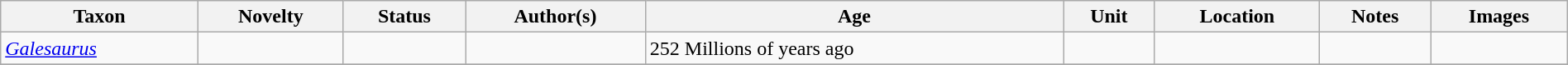<table class="wikitable sortable" align="center" width="100%">
<tr>
<th>Taxon</th>
<th>Novelty</th>
<th>Status</th>
<th>Author(s)</th>
<th>Age</th>
<th>Unit</th>
<th>Location</th>
<th>Notes</th>
<th>Images</th>
</tr>
<tr>
<td><em><a href='#'>Galesaurus</a></em></td>
<td></td>
<td></td>
<td></td>
<td>252 Millions of years ago</td>
<td></td>
<td></td>
<td></td>
<td></td>
</tr>
<tr>
</tr>
</table>
